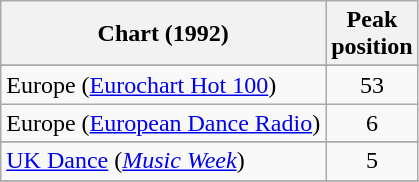<table class="wikitable sortable">
<tr>
<th>Chart (1992)</th>
<th>Peak<br>position</th>
</tr>
<tr>
</tr>
<tr>
</tr>
<tr>
<td>Europe (<a href='#'>Eurochart Hot 100</a>)</td>
<td align="center">53</td>
</tr>
<tr>
<td>Europe (<a href='#'>European Dance Radio</a>)</td>
<td align="center">6</td>
</tr>
<tr>
</tr>
<tr>
</tr>
<tr>
</tr>
<tr>
</tr>
<tr>
<td><a href='#'>UK Dance</a> (<em><a href='#'>Music Week</a></em>)</td>
<td align="center">5</td>
</tr>
<tr>
</tr>
<tr>
</tr>
<tr>
</tr>
</table>
